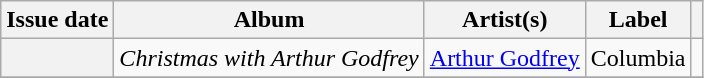<table class="wikitable sortable plainrowheaders" style="text-align: center">
<tr>
<th scope=col>Issue date</th>
<th scope=col>Album</th>
<th scope=col>Artist(s)</th>
<th scope=col>Label</th>
<th scope=col class="unsortable"></th>
</tr>
<tr>
<th scope="row"></th>
<td><em>Christmas with Arthur Godfrey</em></td>
<td><a href='#'>Arthur Godfrey</a></td>
<td>Columbia</td>
<td style="text-align: center;"></td>
</tr>
<tr>
</tr>
</table>
